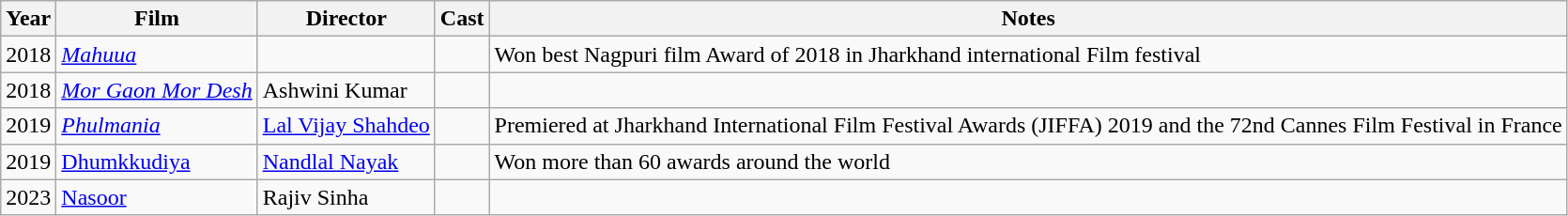<table class="wikitable">
<tr>
<th>Year</th>
<th>Film</th>
<th>Director</th>
<th>Cast</th>
<th>Notes</th>
</tr>
<tr>
<td>2018</td>
<td><em><a href='#'>Mahuua</a></em></td>
<td></td>
<td></td>
<td>Won best Nagpuri film Award of 2018 in Jharkhand international Film festival </td>
</tr>
<tr>
<td>2018</td>
<td><em><a href='#'>Mor Gaon Mor Desh</a></em></td>
<td>Ashwini Kumar</td>
<td></td>
<td></td>
</tr>
<tr>
<td>2019</td>
<td><em><a href='#'>Phulmania</a></em></td>
<td><a href='#'>Lal Vijay Shahdeo</a></td>
<td></td>
<td>Premiered at Jharkhand International Film Festival Awards (JIFFA) 2019 and the 72nd Cannes Film Festival in France</td>
</tr>
<tr>
<td>2019</td>
<td><a href='#'>Dhumkkudiya</a></td>
<td><a href='#'>Nandlal Nayak</a></td>
<td></td>
<td>Won more than 60 awards around the world</td>
</tr>
<tr>
<td>2023</td>
<td><a href='#'>Nasoor</a></td>
<td>Rajiv Sinha</td>
<td></td>
<td></td>
</tr>
</table>
